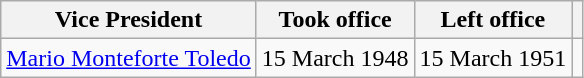<table class="wikitable">
<tr>
<th>Vice President</th>
<th>Took office</th>
<th>Left office</th>
<th></th>
</tr>
<tr>
<td><a href='#'>Mario Monteforte Toledo</a></td>
<td>15 March 1948</td>
<td>15 March 1951</td>
<td></td>
</tr>
</table>
